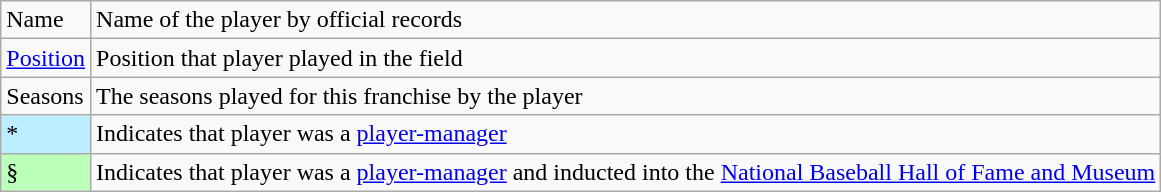<table class="wikitable">
<tr>
<td>Name</td>
<td>Name of the player by official records</td>
</tr>
<tr>
<td><a href='#'>Position</a></td>
<td>Position that player played in the field</td>
</tr>
<tr>
<td>Seasons</td>
<td>The seasons played for this franchise by the player</td>
</tr>
<tr>
<td bgcolor="#bbeeff">*</td>
<td>Indicates that player was a <a href='#'>player-manager</a></td>
</tr>
<tr>
<td bgcolor="#bbffbb">§</td>
<td>Indicates that player was a <a href='#'>player-manager</a> and inducted into the <a href='#'>National Baseball Hall of Fame and Museum</a></td>
</tr>
</table>
